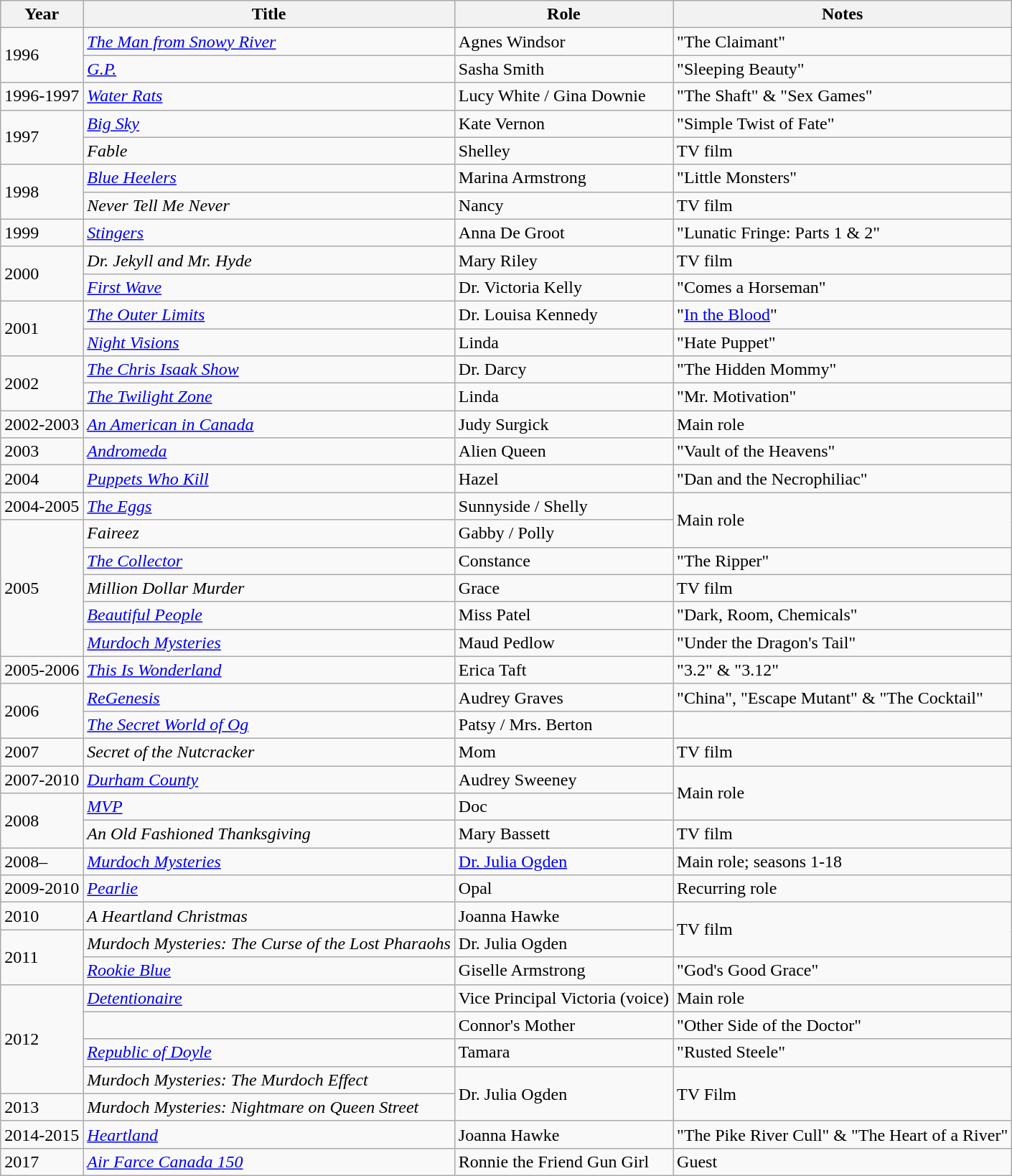<table class="wikitable sortable">
<tr>
<th>Year</th>
<th>Title</th>
<th>Role</th>
<th class="unsortable">Notes</th>
</tr>
<tr>
<td rowspan=2>1996</td>
<td data-sort-value="Man from Snowy River, The"><em><a href='#'>The Man from Snowy River</a></em></td>
<td>Agnes Windsor</td>
<td>"The Claimant"</td>
</tr>
<tr>
<td><em><a href='#'>G.P.</a></em></td>
<td>Sasha Smith</td>
<td>"Sleeping Beauty"</td>
</tr>
<tr>
<td>1996-1997</td>
<td><em><a href='#'>Water Rats</a></em></td>
<td>Lucy White / Gina Downie</td>
<td>"The Shaft" & "Sex Games"</td>
</tr>
<tr>
<td rowspan=2>1997</td>
<td><em><a href='#'>Big Sky</a></em></td>
<td>Kate Vernon</td>
<td>"Simple Twist of Fate"</td>
</tr>
<tr>
<td><em>Fable</em></td>
<td>Shelley</td>
<td>TV film</td>
</tr>
<tr>
<td rowspan=2>1998</td>
<td><em><a href='#'>Blue Heelers</a></em></td>
<td>Marina Armstrong</td>
<td>"Little Monsters"</td>
</tr>
<tr>
<td><em>Never Tell Me Never</em></td>
<td>Nancy</td>
<td>TV film</td>
</tr>
<tr>
<td>1999</td>
<td><em><a href='#'>Stingers</a></em></td>
<td>Anna De Groot</td>
<td>"Lunatic Fringe: Parts 1 & 2"</td>
</tr>
<tr>
<td rowspan=2>2000</td>
<td><em>Dr. Jekyll and Mr. Hyde</em></td>
<td>Mary Riley</td>
<td>TV film</td>
</tr>
<tr>
<td><em><a href='#'>First Wave</a></em></td>
<td>Dr. Victoria Kelly</td>
<td>"Comes a Horseman"</td>
</tr>
<tr>
<td rowspan=2>2001</td>
<td data-sort-value="Outer Limits, The"><em><a href='#'>The Outer Limits</a></em></td>
<td>Dr. Louisa Kennedy</td>
<td>"<a href='#'>In the Blood</a>"</td>
</tr>
<tr>
<td><em><a href='#'>Night Visions</a></em></td>
<td>Linda</td>
<td>"Hate Puppet"</td>
</tr>
<tr>
<td rowspan=2>2002</td>
<td data-sort-value="Chris Isaak Show, The"><em><a href='#'>The Chris Isaak Show</a></em></td>
<td>Dr. Darcy</td>
<td>"The Hidden Mommy"</td>
</tr>
<tr>
<td data-sort-value="Twilight Zone, The"><em><a href='#'>The Twilight Zone</a></em></td>
<td>Linda</td>
<td>"Mr. Motivation"</td>
</tr>
<tr>
<td>2002-2003</td>
<td><em><a href='#'>An American in Canada</a></em></td>
<td>Judy Surgick</td>
<td>Main role</td>
</tr>
<tr>
<td>2003</td>
<td><em><a href='#'>Andromeda</a></em></td>
<td>Alien Queen</td>
<td>"Vault of the Heavens"</td>
</tr>
<tr>
<td>2004</td>
<td><em><a href='#'>Puppets Who Kill</a></em></td>
<td>Hazel</td>
<td>"Dan and the Necrophiliac"</td>
</tr>
<tr>
<td>2004-2005</td>
<td data-sort-value="Eggs, The"><em><a href='#'>The Eggs</a></em></td>
<td>Sunnyside / Shelly</td>
<td rowspan=2>Main role</td>
</tr>
<tr>
<td rowspan=5>2005</td>
<td><em>Faireez</em></td>
<td>Gabby / Polly</td>
</tr>
<tr>
<td data-sort-value="Collector, The"><em><a href='#'>The Collector</a></em></td>
<td>Constance</td>
<td>"The Ripper"</td>
</tr>
<tr>
<td><em>Million Dollar Murder</em></td>
<td>Grace</td>
<td>TV film</td>
</tr>
<tr>
<td><em><a href='#'>Beautiful People</a></em></td>
<td>Miss Patel</td>
<td>"Dark, Room, Chemicals"</td>
</tr>
<tr>
<td><em><a href='#'>Murdoch Mysteries</a></em></td>
<td>Maud Pedlow</td>
<td>"Under the Dragon's Tail"</td>
</tr>
<tr>
<td>2005-2006</td>
<td><em><a href='#'>This Is Wonderland</a></em></td>
<td>Erica Taft</td>
<td>"3.2" & "3.12"</td>
</tr>
<tr>
<td rowspan=2>2006</td>
<td><em><a href='#'>ReGenesis</a></em></td>
<td>Audrey Graves</td>
<td>"China", "Escape Mutant" & "The Cocktail"</td>
</tr>
<tr>
<td data-sort-value="Secret World of Og, The"><em><a href='#'>The Secret World of Og</a></em></td>
<td>Patsy / Mrs. Berton</td>
<td></td>
</tr>
<tr>
<td>2007</td>
<td><em>Secret of the Nutcracker</em></td>
<td>Mom</td>
<td>TV film</td>
</tr>
<tr>
<td>2007-2010</td>
<td><em><a href='#'>Durham County</a></em></td>
<td>Audrey Sweeney</td>
<td rowspan=2>Main role</td>
</tr>
<tr>
<td rowspan=2>2008</td>
<td><em><a href='#'>MVP</a></em></td>
<td>Doc</td>
</tr>
<tr>
<td><em>An Old Fashioned Thanksgiving</em></td>
<td>Mary Bassett</td>
<td>TV film</td>
</tr>
<tr>
<td>2008–</td>
<td><em><a href='#'>Murdoch Mysteries</a></em></td>
<td><a href='#'>Dr. Julia Ogden</a></td>
<td>Main role; seasons 1-18</td>
</tr>
<tr>
<td>2009-2010</td>
<td><em><a href='#'>Pearlie</a></em></td>
<td>Opal</td>
<td>Recurring role</td>
</tr>
<tr>
<td>2010</td>
<td data-sort-value="Heartland Christmas, A"><em>A Heartland Christmas</em></td>
<td>Joanna Hawke</td>
<td rowspan=2>TV film</td>
</tr>
<tr>
<td rowspan=2>2011</td>
<td><em>Murdoch Mysteries: The Curse of the Lost Pharaohs</em></td>
<td>Dr. Julia Ogden</td>
</tr>
<tr>
<td><em><a href='#'>Rookie Blue</a></em></td>
<td>Giselle Armstrong</td>
<td>"God's Good Grace"</td>
</tr>
<tr>
<td rowspan=4>2012</td>
<td><em><a href='#'>Detentionaire</a></em></td>
<td>Vice Principal Victoria (voice)</td>
<td>Main role</td>
</tr>
<tr>
<td><em></em></td>
<td>Connor's Mother</td>
<td>"Other Side of the Doctor"</td>
</tr>
<tr>
<td><em><a href='#'>Republic of Doyle</a></em></td>
<td>Tamara</td>
<td>"Rusted Steele"</td>
</tr>
<tr>
<td><em>Murdoch Mysteries: The Murdoch Effect</em></td>
<td rowspan=2>Dr. Julia Ogden</td>
<td rowspan=2>TV Film</td>
</tr>
<tr>
<td>2013</td>
<td><em>Murdoch Mysteries: Nightmare on Queen Street</em></td>
</tr>
<tr>
<td>2014-2015</td>
<td><em><a href='#'>Heartland</a></em></td>
<td>Joanna Hawke</td>
<td>"The Pike River Cull" & "The Heart of a River"</td>
</tr>
<tr>
<td>2017</td>
<td><em><a href='#'>Air Farce Canada 150</a></em></td>
<td>Ronnie the Friend Gun Girl</td>
<td>Guest</td>
</tr>
</table>
